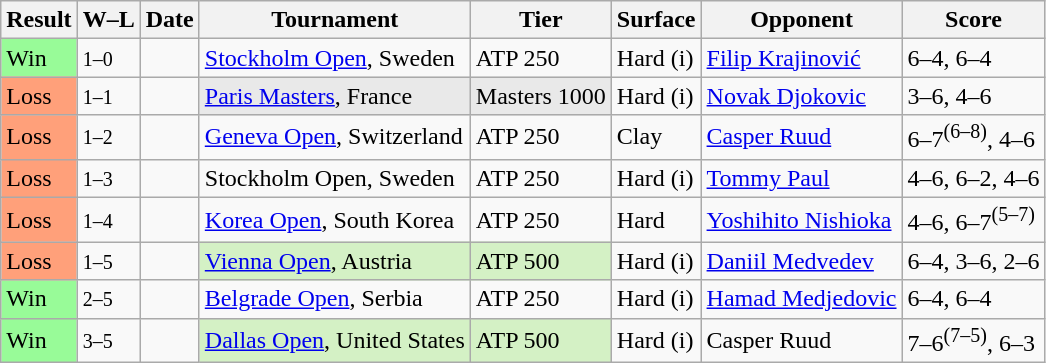<table class="sortable wikitable">
<tr>
<th>Result</th>
<th class="unsortable">W–L</th>
<th>Date</th>
<th>Tournament</th>
<th>Tier</th>
<th>Surface</th>
<th>Opponent</th>
<th class="unsortable">Score</th>
</tr>
<tr>
<td bgcolor=98fb98>Win</td>
<td><small>1–0</small></td>
<td><a href='#'></a></td>
<td><a href='#'>Stockholm Open</a>, Sweden</td>
<td>ATP 250</td>
<td>Hard (i)</td>
<td> <a href='#'>Filip Krajinović</a></td>
<td>6–4, 6–4</td>
</tr>
<tr>
<td bgcolor=ffa07a>Loss</td>
<td><small>1–1</small></td>
<td><a href='#'></a></td>
<td style=background:#e9e9e9><a href='#'>Paris Masters</a>, France</td>
<td style=background:#e9e9e9>Masters 1000</td>
<td>Hard (i)</td>
<td> <a href='#'>Novak Djokovic</a></td>
<td>3–6, 4–6</td>
</tr>
<tr>
<td bgcolor=ffa07a>Loss</td>
<td><small>1–2</small></td>
<td><a href='#'></a></td>
<td><a href='#'>Geneva Open</a>, Switzerland</td>
<td>ATP 250</td>
<td>Clay</td>
<td> <a href='#'>Casper Ruud</a></td>
<td>6–7<sup>(6–8)</sup>, 4–6</td>
</tr>
<tr>
<td bgcolor=ffa07a>Loss</td>
<td><small>1–3</small></td>
<td><a href='#'></a></td>
<td>Stockholm Open, Sweden</td>
<td>ATP 250</td>
<td>Hard (i)</td>
<td> <a href='#'>Tommy Paul</a></td>
<td>4–6, 6–2, 4–6</td>
</tr>
<tr>
<td bgcolor=ffa07a>Loss</td>
<td><small>1–4</small></td>
<td><a href='#'></a></td>
<td><a href='#'>Korea Open</a>, South Korea</td>
<td>ATP 250</td>
<td>Hard</td>
<td> <a href='#'>Yoshihito Nishioka</a></td>
<td>4–6, 6–7<sup>(5–7)</sup></td>
</tr>
<tr>
<td bgcolor=ffa07a>Loss</td>
<td><small>1–5</small></td>
<td><a href='#'></a></td>
<td style=background:#d4f1c5><a href='#'>Vienna Open</a>, Austria</td>
<td style=background:#d4f1c5>ATP 500</td>
<td>Hard (i)</td>
<td> <a href='#'>Daniil Medvedev</a></td>
<td>6–4, 3–6, 2–6</td>
</tr>
<tr>
<td bgcolor=98fb98>Win</td>
<td><small>2–5</small></td>
<td><a href='#'></a></td>
<td><a href='#'>Belgrade Open</a>, Serbia</td>
<td>ATP 250</td>
<td>Hard (i)</td>
<td> <a href='#'>Hamad Medjedovic</a></td>
<td>6–4, 6–4</td>
</tr>
<tr>
<td bgcolor=98fb98>Win</td>
<td><small>3–5</small></td>
<td><a href='#'></a></td>
<td style=background:#d4f1c5><a href='#'>Dallas Open</a>, United States</td>
<td style=background:#d4f1c5>ATP 500</td>
<td>Hard (i)</td>
<td> Casper Ruud</td>
<td>7–6<sup>(7–5)</sup>, 6–3</td>
</tr>
</table>
